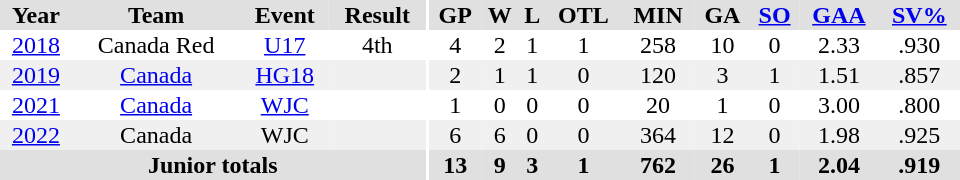<table border="0" cellpadding="1" cellspacing="0" ID="Table3" style="text-align:center; width:40em">
<tr ALIGN="center" bgcolor="#e0e0e0">
<th>Year</th>
<th>Team</th>
<th>Event</th>
<th>Result</th>
<th rowspan="99" bgcolor="#ffffff"></th>
<th>GP</th>
<th>W</th>
<th>L</th>
<th>OTL</th>
<th>MIN</th>
<th>GA</th>
<th><a href='#'>SO</a></th>
<th><a href='#'>GAA</a></th>
<th><a href='#'>SV%</a></th>
</tr>
<tr>
<td><a href='#'>2018</a></td>
<td>Canada Red</td>
<td><a href='#'>U17</a></td>
<td>4th</td>
<td>4</td>
<td>2</td>
<td>1</td>
<td>1</td>
<td>258</td>
<td>10</td>
<td>0</td>
<td>2.33</td>
<td>.930</td>
</tr>
<tr bgcolor="#f0f0f0">
<td><a href='#'>2019</a></td>
<td><a href='#'>Canada</a></td>
<td><a href='#'>HG18</a></td>
<td></td>
<td>2</td>
<td>1</td>
<td>1</td>
<td>0</td>
<td>120</td>
<td>3</td>
<td>1</td>
<td>1.51</td>
<td>.857</td>
</tr>
<tr>
<td><a href='#'>2021</a></td>
<td><a href='#'>Canada</a></td>
<td><a href='#'>WJC</a></td>
<td></td>
<td>1</td>
<td>0</td>
<td>0</td>
<td>0</td>
<td>20</td>
<td>1</td>
<td>0</td>
<td>3.00</td>
<td>.800</td>
</tr>
<tr bgcolor="#f0f0f0">
<td><a href='#'>2022</a></td>
<td>Canada</td>
<td>WJC</td>
<td></td>
<td>6</td>
<td>6</td>
<td>0</td>
<td>0</td>
<td>364</td>
<td>12</td>
<td>0</td>
<td>1.98</td>
<td>.925</td>
</tr>
<tr bgcolor="#e0e0e0">
<th colspan=4>Junior totals</th>
<th>13</th>
<th>9</th>
<th>3</th>
<th>1</th>
<th>762</th>
<th>26</th>
<th>1</th>
<th>2.04</th>
<th>.919</th>
</tr>
</table>
